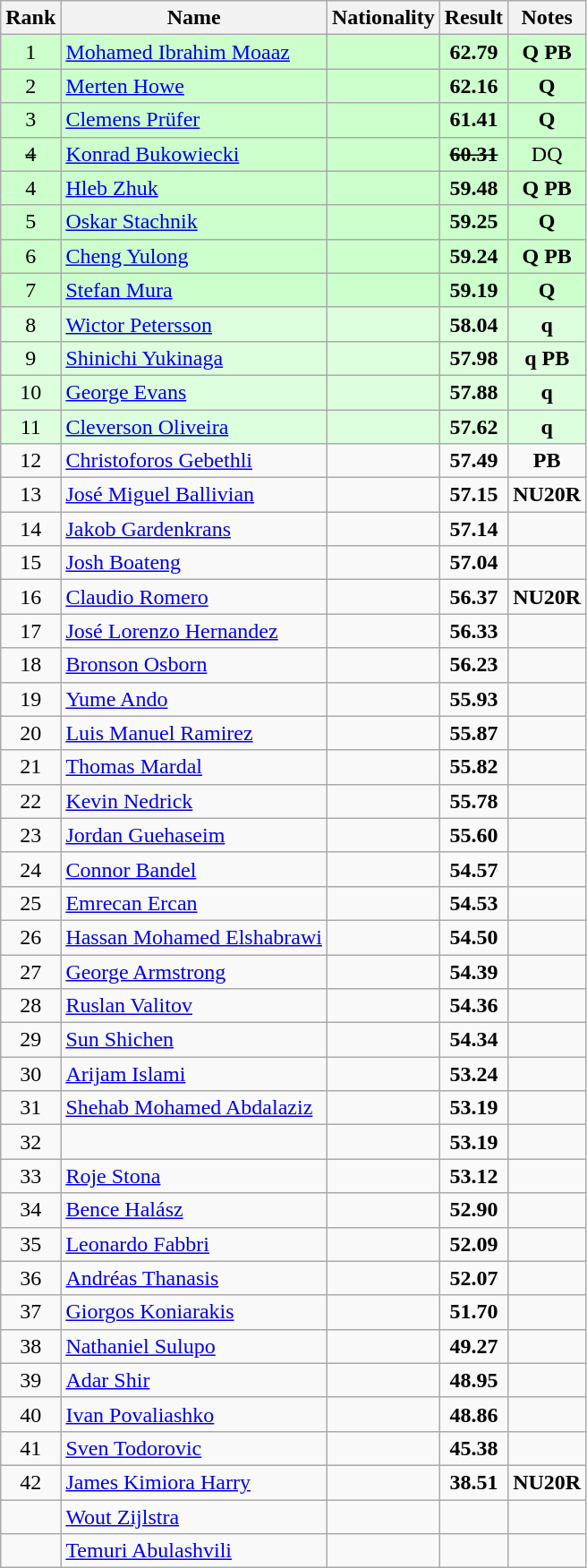<table class="wikitable sortable" style="text-align:center">
<tr>
<th>Rank</th>
<th>Name</th>
<th>Nationality</th>
<th>Result</th>
<th>Notes</th>
</tr>
<tr bgcolor=ccffcc>
<td>1</td>
<td align=left><a href='#'>Mohamed Ibrahim Moaaz</a></td>
<td align=left></td>
<td><strong>62.79</strong></td>
<td><strong>Q PB</strong></td>
</tr>
<tr bgcolor=ccffcc>
<td>2</td>
<td align=left><a href='#'>Merten Howe</a></td>
<td align=left></td>
<td><strong>62.16</strong></td>
<td><strong>Q</strong></td>
</tr>
<tr bgcolor=ccffcc>
<td>3</td>
<td align=left><a href='#'>Clemens Prüfer</a></td>
<td align=left></td>
<td><strong>61.41</strong></td>
<td><strong>Q</strong></td>
</tr>
<tr bgcolor=ccffcc>
<td><s>4 </s></td>
<td align=left><a href='#'>Konrad Bukowiecki</a></td>
<td align=left></td>
<td><s><strong>60.31</strong> </s></td>
<td>DQ</td>
</tr>
<tr bgcolor=ccffcc>
<td>4</td>
<td align=left><a href='#'>Hleb Zhuk</a></td>
<td align=left></td>
<td><strong>59.48</strong></td>
<td><strong>Q PB</strong></td>
</tr>
<tr bgcolor=ccffcc>
<td>5</td>
<td align=left><a href='#'>Oskar Stachnik</a></td>
<td align=left></td>
<td><strong>59.25</strong></td>
<td><strong>Q</strong></td>
</tr>
<tr bgcolor=ccffcc>
<td>6</td>
<td align=left><a href='#'>Cheng Yulong</a></td>
<td align=left></td>
<td><strong>59.24</strong></td>
<td><strong>Q PB</strong></td>
</tr>
<tr bgcolor=ccffcc>
<td>7</td>
<td align=left><a href='#'>Stefan Mura</a></td>
<td align=left></td>
<td><strong>59.19</strong></td>
<td><strong>Q</strong></td>
</tr>
<tr bgcolor=ddffdd>
<td>8</td>
<td align=left><a href='#'>Wictor Petersson</a></td>
<td align=left></td>
<td><strong>58.04</strong></td>
<td><strong>q</strong></td>
</tr>
<tr bgcolor=ddffdd>
<td>9</td>
<td align=left><a href='#'>Shinichi Yukinaga</a></td>
<td align=left></td>
<td><strong>57.98</strong></td>
<td><strong>q PB</strong></td>
</tr>
<tr bgcolor=ddffdd>
<td>10</td>
<td align=left><a href='#'>George Evans</a></td>
<td align=left></td>
<td><strong>57.88</strong></td>
<td><strong>q</strong></td>
</tr>
<tr bgcolor=ddffdd>
<td>11</td>
<td align=left><a href='#'>Cleverson Oliveira</a></td>
<td align=left></td>
<td><strong>57.62</strong></td>
<td><strong>q</strong></td>
</tr>
<tr>
<td>12</td>
<td align=left><a href='#'>Christoforos Gebethli</a></td>
<td align=left></td>
<td><strong>57.49</strong></td>
<td><strong>PB</strong></td>
</tr>
<tr>
<td>13</td>
<td align=left><a href='#'>José Miguel Ballivian</a></td>
<td align=left></td>
<td><strong>57.15</strong></td>
<td><strong>NU20R</strong></td>
</tr>
<tr>
<td>14</td>
<td align=left><a href='#'>Jakob Gardenkrans</a></td>
<td align=left></td>
<td><strong>57.14</strong></td>
<td></td>
</tr>
<tr>
<td>15</td>
<td align=left><a href='#'>Josh Boateng</a></td>
<td align=left></td>
<td><strong>57.04</strong></td>
<td></td>
</tr>
<tr>
<td>16</td>
<td align=left><a href='#'>Claudio Romero</a></td>
<td align=left></td>
<td><strong>56.37</strong></td>
<td><strong>NU20R</strong></td>
</tr>
<tr>
<td>17</td>
<td align=left><a href='#'>José Lorenzo Hernandez</a></td>
<td align=left></td>
<td><strong>56.33</strong></td>
<td></td>
</tr>
<tr>
<td>18</td>
<td align=left><a href='#'>Bronson Osborn</a></td>
<td align=left></td>
<td><strong>56.23</strong></td>
<td></td>
</tr>
<tr>
<td>19</td>
<td align=left><a href='#'>Yume Ando</a></td>
<td align=left></td>
<td><strong>55.93</strong></td>
<td></td>
</tr>
<tr>
<td>20</td>
<td align=left><a href='#'>Luis Manuel Ramirez</a></td>
<td align=left></td>
<td><strong>55.87</strong></td>
<td></td>
</tr>
<tr>
<td>21</td>
<td align=left><a href='#'>Thomas Mardal</a></td>
<td align=left></td>
<td><strong>55.82</strong></td>
<td></td>
</tr>
<tr>
<td>22</td>
<td align=left><a href='#'>Kevin Nedrick</a></td>
<td align=left></td>
<td><strong>55.78</strong></td>
<td></td>
</tr>
<tr>
<td>23</td>
<td align=left><a href='#'>Jordan Guehaseim</a></td>
<td align=left></td>
<td><strong>55.60</strong></td>
<td></td>
</tr>
<tr>
<td>24</td>
<td align=left><a href='#'>Connor Bandel</a></td>
<td align=left></td>
<td><strong>54.57</strong></td>
<td></td>
</tr>
<tr>
<td>25</td>
<td align=left><a href='#'>Emrecan Ercan</a></td>
<td align=left></td>
<td><strong>54.53</strong></td>
<td></td>
</tr>
<tr>
<td>26</td>
<td align=left><a href='#'>Hassan Mohamed Elshabrawi</a></td>
<td align=left></td>
<td><strong>54.50</strong></td>
<td></td>
</tr>
<tr>
<td>27</td>
<td align=left><a href='#'>George Armstrong</a></td>
<td align=left></td>
<td><strong>54.39</strong></td>
<td></td>
</tr>
<tr>
<td>28</td>
<td align=left><a href='#'>Ruslan Valitov</a></td>
<td align=left></td>
<td><strong>54.36</strong></td>
<td></td>
</tr>
<tr>
<td>29</td>
<td align=left><a href='#'>Sun Shichen</a></td>
<td align=left></td>
<td><strong>54.34</strong></td>
<td></td>
</tr>
<tr>
<td>30</td>
<td align=left><a href='#'>Arijam Islami</a></td>
<td align=left></td>
<td><strong>53.24</strong></td>
<td></td>
</tr>
<tr>
<td>31</td>
<td align=left><a href='#'>Shehab Mohamed Abdalaziz</a></td>
<td align=left></td>
<td><strong>53.19</strong></td>
<td></td>
</tr>
<tr>
<td>32</td>
<td align=left></td>
<td align=left></td>
<td><strong>53.19</strong></td>
<td></td>
</tr>
<tr>
<td>33</td>
<td align=left><a href='#'>Roje Stona</a></td>
<td align=left></td>
<td><strong>53.12</strong></td>
<td></td>
</tr>
<tr>
<td>34</td>
<td align=left><a href='#'>Bence Halász</a></td>
<td align=left></td>
<td><strong>52.90</strong></td>
<td></td>
</tr>
<tr>
<td>35</td>
<td align=left><a href='#'>Leonardo Fabbri</a></td>
<td align=left></td>
<td><strong>52.09</strong></td>
<td></td>
</tr>
<tr>
<td>36</td>
<td align=left><a href='#'>Andréas Thanasis</a></td>
<td align=left></td>
<td><strong>52.07</strong></td>
<td></td>
</tr>
<tr>
<td>37</td>
<td align=left><a href='#'>Giorgos Koniarakis</a></td>
<td align=left></td>
<td><strong>51.70</strong></td>
<td></td>
</tr>
<tr>
<td>38</td>
<td align=left><a href='#'>Nathaniel Sulupo</a></td>
<td align=left></td>
<td><strong>49.27</strong></td>
<td></td>
</tr>
<tr>
<td>39</td>
<td align=left><a href='#'>Adar Shir</a></td>
<td align=left></td>
<td><strong>48.95</strong></td>
<td></td>
</tr>
<tr>
<td>40</td>
<td align=left><a href='#'>Ivan Povaliashko</a></td>
<td align=left></td>
<td><strong>48.86</strong></td>
<td></td>
</tr>
<tr>
<td>41</td>
<td align=left><a href='#'>Sven Todorovic</a></td>
<td align=left></td>
<td><strong>45.38</strong></td>
<td></td>
</tr>
<tr>
<td>42</td>
<td align=left><a href='#'>James Kimiora Harry</a></td>
<td align=left></td>
<td><strong>38.51</strong></td>
<td><strong>NU20R</strong></td>
</tr>
<tr>
<td></td>
<td align=left><a href='#'>Wout Zijlstra</a></td>
<td align=left></td>
<td><strong></strong></td>
<td></td>
</tr>
<tr>
<td></td>
<td align=left><a href='#'>Temuri Abulashvili</a></td>
<td align=left></td>
<td><strong></strong></td>
<td></td>
</tr>
</table>
